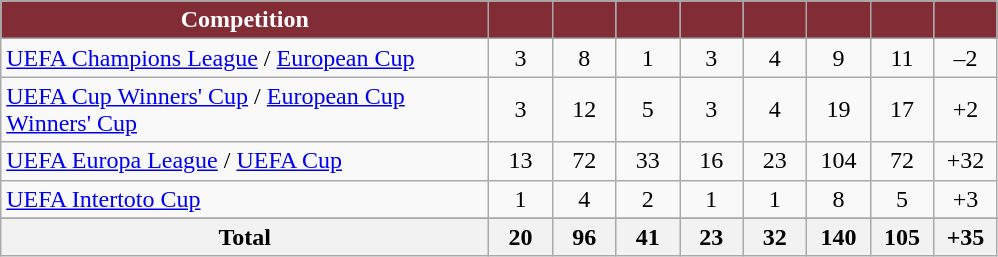<table class="wikitable" style="text-align: center;">
<tr>
<th width="318" style="background:#822d35;color:#fefefe;border:1px solid #a6a7a9">Competition</th>
<th width="35" style="background:#822d35;color:#fefefe;border:1px solid #a6a7a9"></th>
<th width="35" style="background:#822d35;color:#fefefe;border:1px solid #a6a7a9"></th>
<th width="35" style="background:#822d35;color:#fefefe;border:1px solid #a6a7a9"></th>
<th width="35" style="background:#822d35;color:#fefefe;border:1px solid #a6a7a9"></th>
<th width="35" style="background:#822d35;color:#fefefe;border:1px solid #a6a7a9"></th>
<th width="35" style="background:#822d35;color:#fefefe;border:1px solid #a6a7a9"></th>
<th width="35" style="background:#822d35;color:#fefefe;border:1px solid #a6a7a9"></th>
<th width="35" style="background:#822d35;color:#fefefe;border:1px solid #a6a7a9"></th>
</tr>
<tr>
<td align=left><a href='#'>UEFA Champions League</a> / <a href='#'>European Cup</a></td>
<td>3</td>
<td>8</td>
<td>1</td>
<td>3</td>
<td>4</td>
<td>9</td>
<td>11</td>
<td>–2</td>
</tr>
<tr>
<td align=left><a href='#'>UEFA Cup Winners' Cup</a> / <a href='#'>European Cup Winners' Cup</a></td>
<td>3</td>
<td>12</td>
<td>5</td>
<td>3</td>
<td>4</td>
<td>19</td>
<td>17</td>
<td>+2</td>
</tr>
<tr>
<td align=left><a href='#'>UEFA Europa League</a> / <a href='#'>UEFA Cup</a></td>
<td>13</td>
<td>72</td>
<td>33</td>
<td>16</td>
<td>23</td>
<td>104</td>
<td>72</td>
<td>+32</td>
</tr>
<tr>
<td align=left><a href='#'>UEFA Intertoto Cup</a></td>
<td>1</td>
<td>4</td>
<td>2</td>
<td>1</td>
<td>1</td>
<td>8</td>
<td>5</td>
<td>+3</td>
</tr>
<tr>
</tr>
<tr class="sortbottom">
<th>Total</th>
<th>20</th>
<th>96</th>
<th>41</th>
<th>23</th>
<th>32</th>
<th>140</th>
<th>105</th>
<th>+35</th>
</tr>
</table>
